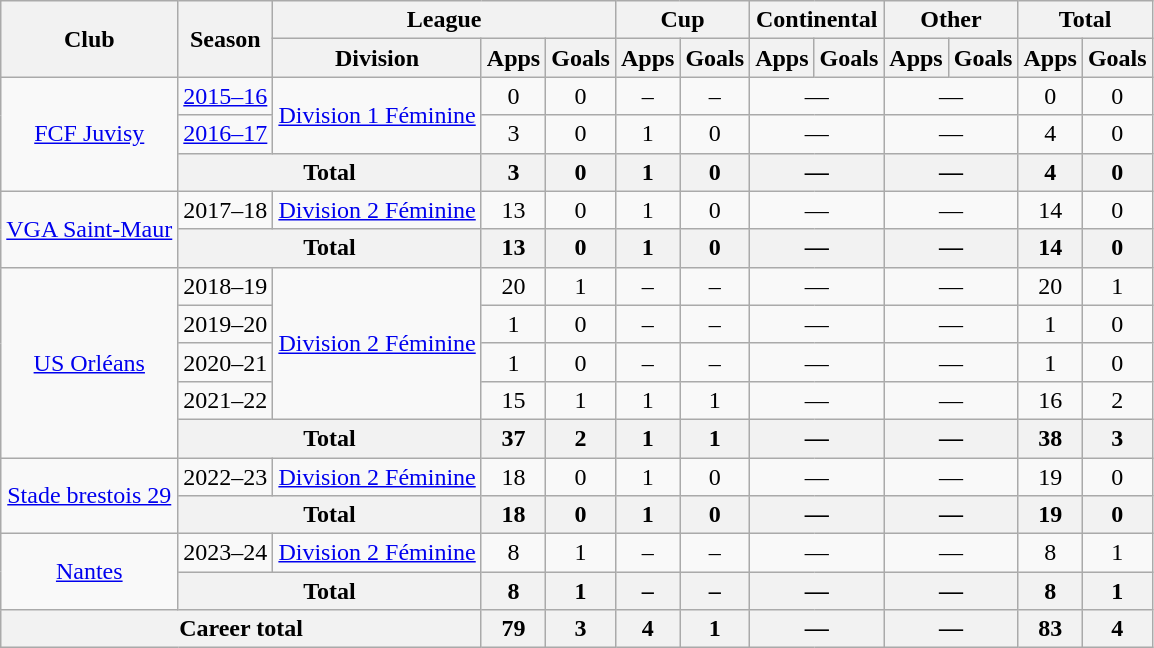<table class="wikitable" style="text-align: center;">
<tr>
<th rowspan="2">Club</th>
<th rowspan="2">Season</th>
<th colspan="3">League</th>
<th colspan="2">Cup</th>
<th colspan="2">Continental</th>
<th colspan="2">Other</th>
<th colspan="2">Total</th>
</tr>
<tr>
<th>Division</th>
<th>Apps</th>
<th>Goals</th>
<th>Apps</th>
<th>Goals</th>
<th>Apps</th>
<th>Goals</th>
<th>Apps</th>
<th>Goals</th>
<th>Apps</th>
<th>Goals</th>
</tr>
<tr>
<td rowspan="3"><a href='#'>FCF Juvisy</a></td>
<td><a href='#'>2015–16</a></td>
<td rowspan="2"><a href='#'>Division 1 Féminine</a></td>
<td>0</td>
<td>0</td>
<td>–</td>
<td>–</td>
<td colspan="2">—</td>
<td colspan="2">—</td>
<td>0</td>
<td>0</td>
</tr>
<tr>
<td><a href='#'>2016–17</a></td>
<td>3</td>
<td>0</td>
<td>1</td>
<td>0</td>
<td colspan="2">—</td>
<td colspan="2">—</td>
<td>4</td>
<td>0</td>
</tr>
<tr>
<th colspan="2">Total</th>
<th>3</th>
<th>0</th>
<th>1</th>
<th>0</th>
<th colspan="2">—</th>
<th colspan="2">—</th>
<th>4</th>
<th>0</th>
</tr>
<tr>
<td rowspan="2"><a href='#'>VGA Saint-Maur</a></td>
<td>2017–18</td>
<td rowspan="1"><a href='#'>Division 2 Féminine</a></td>
<td>13</td>
<td>0</td>
<td>1</td>
<td>0</td>
<td colspan="2">—</td>
<td colspan="2">—</td>
<td>14</td>
<td>0</td>
</tr>
<tr>
<th colspan="2">Total</th>
<th>13</th>
<th>0</th>
<th>1</th>
<th>0</th>
<th colspan="2">—</th>
<th colspan="2">—</th>
<th>14</th>
<th>0</th>
</tr>
<tr>
<td rowspan="5"><a href='#'>US Orléans</a></td>
<td>2018–19</td>
<td rowspan="4"><a href='#'>Division 2 Féminine</a></td>
<td>20</td>
<td>1</td>
<td>–</td>
<td>–</td>
<td colspan="2">—</td>
<td colspan="2">—</td>
<td>20</td>
<td>1</td>
</tr>
<tr>
<td>2019–20</td>
<td>1</td>
<td>0</td>
<td>–</td>
<td>–</td>
<td colspan="2">—</td>
<td colspan="2">—</td>
<td>1</td>
<td>0</td>
</tr>
<tr>
<td>2020–21</td>
<td>1</td>
<td>0</td>
<td>–</td>
<td>–</td>
<td colspan="2">—</td>
<td colspan="2">—</td>
<td>1</td>
<td>0</td>
</tr>
<tr>
<td>2021–22</td>
<td>15</td>
<td>1</td>
<td>1</td>
<td>1</td>
<td colspan="2">—</td>
<td colspan="2">—</td>
<td>16</td>
<td>2</td>
</tr>
<tr>
<th colspan="2">Total</th>
<th>37</th>
<th>2</th>
<th>1</th>
<th>1</th>
<th colspan="2">—</th>
<th colspan="2">—</th>
<th>38</th>
<th>3</th>
</tr>
<tr>
<td rowspan="2"><a href='#'>Stade brestois 29</a></td>
<td>2022–23</td>
<td rowspan="1"><a href='#'>Division 2 Féminine</a></td>
<td>18</td>
<td>0</td>
<td>1</td>
<td>0</td>
<td colspan="2">—</td>
<td colspan="2">—</td>
<td>19</td>
<td>0</td>
</tr>
<tr>
<th colspan="2">Total</th>
<th>18</th>
<th>0</th>
<th>1</th>
<th>0</th>
<th colspan="2">—</th>
<th colspan="2">—</th>
<th>19</th>
<th>0</th>
</tr>
<tr>
<td rowspan="2"><a href='#'>Nantes</a></td>
<td>2023–24</td>
<td rowspan="1"><a href='#'>Division 2 Féminine</a></td>
<td>8</td>
<td>1</td>
<td>–</td>
<td>–</td>
<td colspan="2">—</td>
<td colspan="2">—</td>
<td>8</td>
<td>1</td>
</tr>
<tr>
<th colspan="2">Total</th>
<th>8</th>
<th>1</th>
<th>–</th>
<th>–</th>
<th colspan="2">—</th>
<th colspan="2">—</th>
<th>8</th>
<th>1</th>
</tr>
<tr>
<th colspan="3">Career total</th>
<th>79</th>
<th>3</th>
<th>4</th>
<th>1</th>
<th colspan="2">—</th>
<th colspan="2">—</th>
<th>83</th>
<th>4</th>
</tr>
</table>
